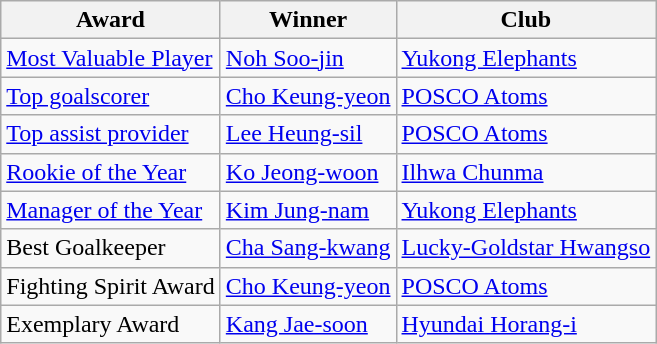<table class="wikitable">
<tr>
<th>Award</th>
<th>Winner</th>
<th>Club</th>
</tr>
<tr>
<td><a href='#'>Most Valuable Player</a></td>
<td> <a href='#'>Noh Soo-jin</a></td>
<td><a href='#'>Yukong Elephants</a></td>
</tr>
<tr>
<td><a href='#'>Top goalscorer</a></td>
<td> <a href='#'>Cho Keung-yeon</a></td>
<td><a href='#'>POSCO Atoms</a></td>
</tr>
<tr>
<td><a href='#'>Top assist provider</a></td>
<td> <a href='#'>Lee Heung-sil</a></td>
<td><a href='#'>POSCO Atoms</a></td>
</tr>
<tr>
<td><a href='#'>Rookie of the Year</a></td>
<td> <a href='#'>Ko Jeong-woon</a></td>
<td><a href='#'>Ilhwa Chunma</a></td>
</tr>
<tr>
<td><a href='#'>Manager of the Year</a></td>
<td> <a href='#'>Kim Jung-nam</a></td>
<td><a href='#'>Yukong Elephants</a></td>
</tr>
<tr>
<td>Best Goalkeeper</td>
<td> <a href='#'>Cha Sang-kwang</a></td>
<td><a href='#'>Lucky-Goldstar Hwangso</a></td>
</tr>
<tr>
<td>Fighting Spirit Award</td>
<td> <a href='#'>Cho Keung-yeon</a></td>
<td><a href='#'>POSCO Atoms</a></td>
</tr>
<tr>
<td>Exemplary Award</td>
<td> <a href='#'>Kang Jae-soon</a></td>
<td><a href='#'>Hyundai Horang-i</a></td>
</tr>
</table>
